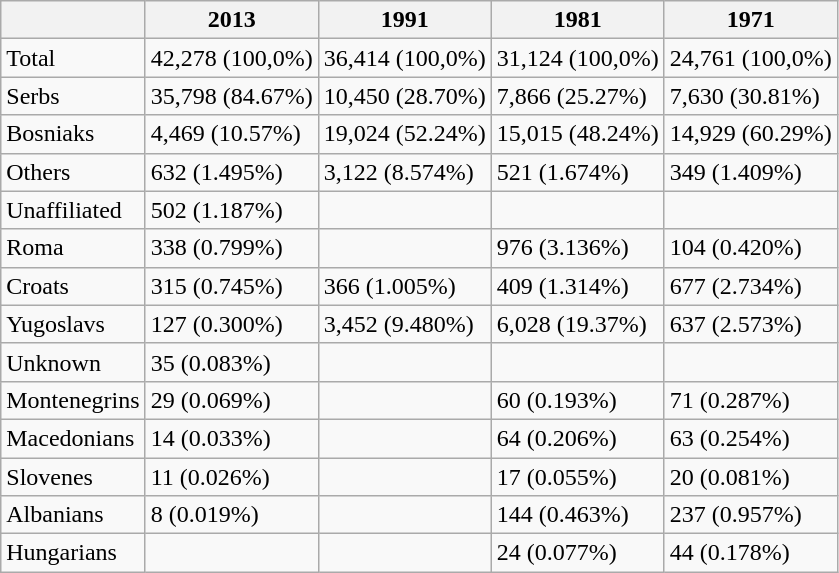<table class="wikitable">
<tr>
<th></th>
<th>2013</th>
<th>1991</th>
<th>1981</th>
<th>1971</th>
</tr>
<tr>
<td>Total</td>
<td>42,278 (100,0%)</td>
<td>36,414 (100,0%)</td>
<td>31,124 (100,0%)</td>
<td>24,761 (100,0%)</td>
</tr>
<tr>
<td>Serbs</td>
<td>35,798 (84.67%)</td>
<td>10,450 (28.70%)</td>
<td>7,866 (25.27%)</td>
<td>7,630 (30.81%)</td>
</tr>
<tr>
<td>Bosniaks</td>
<td>4,469 (10.57%)</td>
<td>19,024 (52.24%)</td>
<td>15,015 (48.24%)</td>
<td>14,929 (60.29%)</td>
</tr>
<tr>
<td>Others</td>
<td>632 (1.495%)</td>
<td>3,122 (8.574%)</td>
<td>521 (1.674%)</td>
<td>349 (1.409%)</td>
</tr>
<tr>
<td>Unaffiliated</td>
<td>502 (1.187%)</td>
<td></td>
<td></td>
<td></td>
</tr>
<tr>
<td>Roma</td>
<td>338 (0.799%)</td>
<td></td>
<td>976 (3.136%)</td>
<td>104 (0.420%)</td>
</tr>
<tr>
<td>Croats</td>
<td>315 (0.745%)</td>
<td>366 (1.005%)</td>
<td>409 (1.314%)</td>
<td>677 (2.734%)</td>
</tr>
<tr>
<td>Yugoslavs</td>
<td>127 (0.300%)</td>
<td>3,452 (9.480%)</td>
<td>6,028 (19.37%)</td>
<td>637 (2.573%)</td>
</tr>
<tr>
<td>Unknown</td>
<td>35 (0.083%)</td>
<td></td>
<td></td>
<td></td>
</tr>
<tr>
<td>Montenegrins</td>
<td>29 (0.069%)</td>
<td></td>
<td>60 (0.193%)</td>
<td>71 (0.287%)</td>
</tr>
<tr>
<td>Macedonians</td>
<td>14 (0.033%)</td>
<td></td>
<td>64 (0.206%)</td>
<td>63 (0.254%)</td>
</tr>
<tr>
<td>Slovenes</td>
<td>11 (0.026%)</td>
<td></td>
<td>17 (0.055%)</td>
<td>20 (0.081%)</td>
</tr>
<tr>
<td>Albanians</td>
<td>8 (0.019%)</td>
<td></td>
<td>144 (0.463%)</td>
<td>237 (0.957%)</td>
</tr>
<tr>
<td>Hungarians</td>
<td></td>
<td></td>
<td>24 (0.077%)</td>
<td>44 (0.178%)</td>
</tr>
</table>
